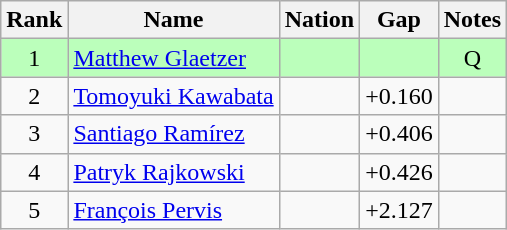<table class="wikitable sortable" style="text-align:center">
<tr>
<th>Rank</th>
<th>Name</th>
<th>Nation</th>
<th>Gap</th>
<th>Notes</th>
</tr>
<tr bgcolor=bbffbb>
<td>1</td>
<td align="left"><a href='#'>Matthew Glaetzer</a></td>
<td align="left"></td>
<td></td>
<td>Q</td>
</tr>
<tr>
<td>2</td>
<td align="left"><a href='#'>Tomoyuki Kawabata</a></td>
<td align="left"></td>
<td>+0.160</td>
<td></td>
</tr>
<tr>
<td>3</td>
<td align="left"><a href='#'>Santiago Ramírez</a></td>
<td align="left"></td>
<td>+0.406</td>
<td></td>
</tr>
<tr>
<td>4</td>
<td align="left"><a href='#'>Patryk Rajkowski</a></td>
<td align="left"></td>
<td>+0.426</td>
<td></td>
</tr>
<tr>
<td>5</td>
<td align="left"><a href='#'>François Pervis</a></td>
<td align="left"></td>
<td>+2.127</td>
<td></td>
</tr>
</table>
